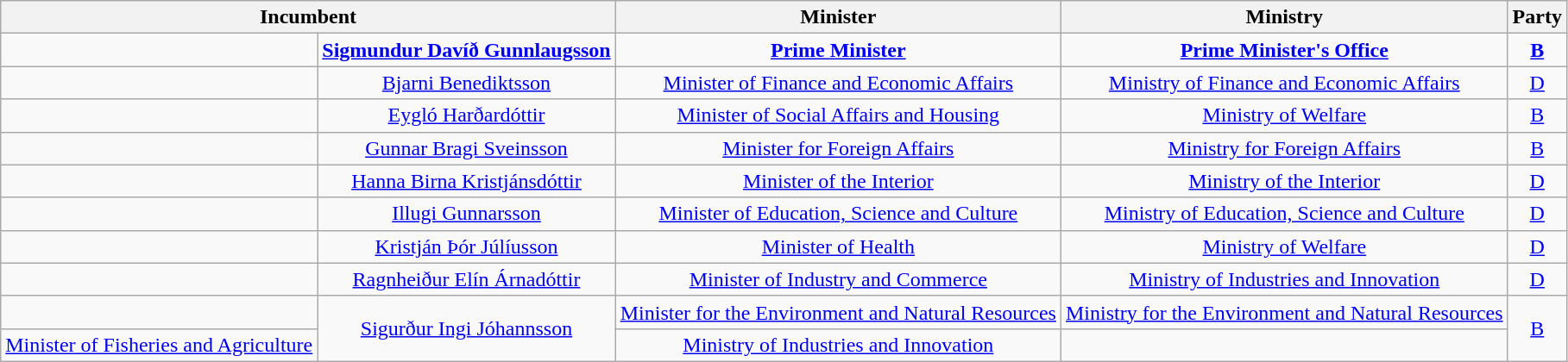<table class="wikitable" style="text-align: center;">
<tr>
<th colspan=2>Incumbent</th>
<th>Minister</th>
<th>Ministry</th>
<th>Party</th>
</tr>
<tr>
<td></td>
<td><strong><a href='#'>Sigmundur Davíð Gunnlaugsson</a></strong></td>
<td><strong><a href='#'>Prime Minister</a><br></strong></td>
<td><strong><a href='#'>Prime Minister's Office</a><br></strong></td>
<td><strong><a href='#'>B</a></strong></td>
</tr>
<tr>
<td></td>
<td><a href='#'>Bjarni Benediktsson</a></td>
<td><a href='#'>Minister of Finance and Economic Affairs</a><br></td>
<td><a href='#'>Ministry of Finance and Economic Affairs</a><br></td>
<td><a href='#'>D</a></td>
</tr>
<tr>
<td></td>
<td><a href='#'>Eygló Harðardóttir</a></td>
<td><a href='#'>Minister of Social Affairs and Housing</a><br></td>
<td><a href='#'>Ministry of Welfare</a><br></td>
<td><a href='#'>B</a></td>
</tr>
<tr>
<td></td>
<td><a href='#'>Gunnar Bragi Sveinsson</a></td>
<td><a href='#'>Minister for Foreign Affairs</a><br></td>
<td><a href='#'>Ministry for Foreign Affairs</a><br></td>
<td><a href='#'>B</a></td>
</tr>
<tr>
<td></td>
<td><a href='#'>Hanna Birna Kristjánsdóttir</a></td>
<td><a href='#'>Minister of the Interior</a><br></td>
<td><a href='#'>Ministry of the Interior</a><br></td>
<td><a href='#'>D</a></td>
</tr>
<tr>
<td></td>
<td><a href='#'>Illugi Gunnarsson</a></td>
<td><a href='#'>Minister of Education, Science and Culture</a><br></td>
<td><a href='#'>Ministry of Education, Science and Culture</a><br></td>
<td><a href='#'>D</a></td>
</tr>
<tr>
<td></td>
<td><a href='#'>Kristján Þór Júlíusson</a></td>
<td><a href='#'>Minister of Health</a><br></td>
<td><a href='#'>Ministry of Welfare</a><br></td>
<td><a href='#'>D</a></td>
</tr>
<tr>
<td></td>
<td><a href='#'>Ragnheiður Elín Árnadóttir</a></td>
<td><a href='#'>Minister of Industry and Commerce</a><br></td>
<td><a href='#'>Ministry of Industries and Innovation</a><br></td>
<td><a href='#'>D</a></td>
</tr>
<tr>
<td></td>
<td rowspan=2><a href='#'>Sigurður Ingi Jóhannsson</a></td>
<td><a href='#'>Minister for the Environment and Natural Resources</a><br></td>
<td><a href='#'>Ministry for the Environment and Natural Resources</a><br></td>
<td rowspan=2><a href='#'>B</a></td>
</tr>
<tr>
<td><a href='#'>Minister of Fisheries and Agriculture</a><br></td>
<td><a href='#'>Ministry of Industries and Innovation</a><br></td>
</tr>
</table>
